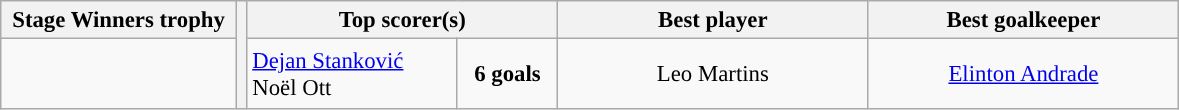<table class="wikitable" style="text-align: center; font-size: 95%;">
<tr>
<th width=150>Stage Winners trophy</th>
<th rowspan=2></th>
<th colspan=2 width=200>Top scorer(s)</th>
<th width=200>Best player</th>
<th width=200>Best goalkeeper</th>
</tr>
<tr align=center style="background:">
<td style="text-align:center;" height=40></td>
<td align=left> <a href='#'>Dejan Stanković</a><br> Noël Ott</td>
<td><strong>6 goals</strong></td>
<td> Leo Martins</td>
<td> <a href='#'>Elinton Andrade</a></td>
</tr>
</table>
